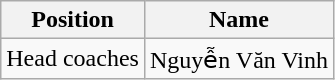<table class="wikitable">
<tr>
<th>Position</th>
<th>Name</th>
</tr>
<tr>
<td>Head coaches</td>
<td> Nguyễn Văn Vinh</td>
</tr>
</table>
